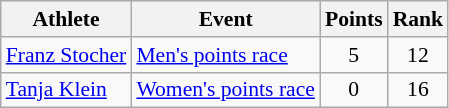<table class=wikitable style="font-size:90%">
<tr>
<th>Athlete</th>
<th>Event</th>
<th>Points</th>
<th>Rank</th>
</tr>
<tr align=center>
<td align=left><a href='#'>Franz Stocher</a></td>
<td align=left><a href='#'>Men's points race</a></td>
<td>5</td>
<td>12</td>
</tr>
<tr align=center>
<td align=left><a href='#'>Tanja Klein</a></td>
<td align=left><a href='#'>Women's points race</a></td>
<td>0</td>
<td>16</td>
</tr>
</table>
